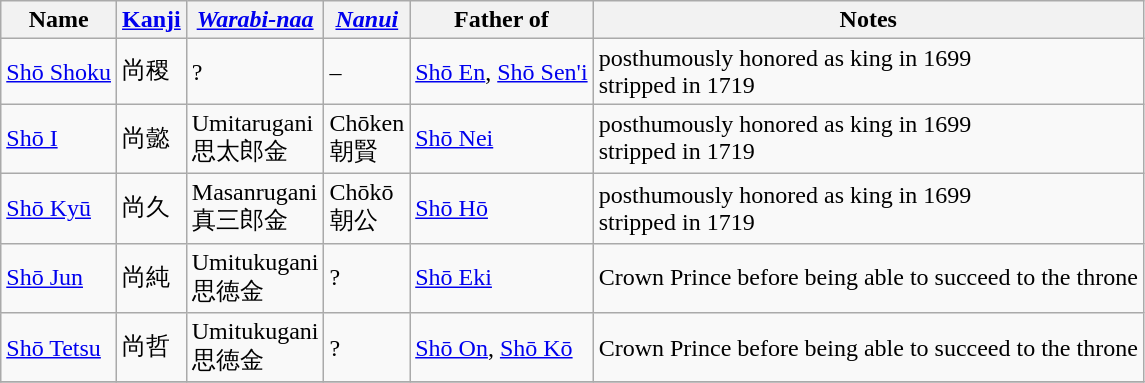<table class=wikitable>
<tr>
<th>Name</th>
<th><a href='#'>Kanji</a></th>
<th><a href='#'><em>Warabi-naa</em></a></th>
<th><a href='#'><em>Nanui</em></a></th>
<th>Father of</th>
<th>Notes</th>
</tr>
<tr>
<td><a href='#'>Shō Shoku</a></td>
<td>尚稷</td>
<td>?</td>
<td>–</td>
<td><a href='#'>Shō En</a>, <a href='#'>Shō Sen'i</a></td>
<td>posthumously honored as king in 1699<br>stripped in 1719</td>
</tr>
<tr>
<td><a href='#'>Shō I</a></td>
<td>尚懿</td>
<td>Umitarugani<br>思太郎金</td>
<td>Chōken<br>朝賢</td>
<td><a href='#'>Shō Nei</a></td>
<td>posthumously honored as king in 1699<br>stripped in 1719</td>
</tr>
<tr>
<td><a href='#'>Shō Kyū</a></td>
<td>尚久</td>
<td>Masanrugani<br>真三郎金</td>
<td>Chōkō<br>朝公</td>
<td><a href='#'>Shō Hō</a></td>
<td>posthumously honored as king in 1699<br>stripped in 1719</td>
</tr>
<tr>
<td><a href='#'>Shō Jun</a></td>
<td>尚純</td>
<td>Umitukugani<br>思徳金</td>
<td>?</td>
<td><a href='#'>Shō Eki</a></td>
<td>Crown Prince before being able to succeed to the throne</td>
</tr>
<tr>
<td><a href='#'>Shō Tetsu</a></td>
<td>尚哲</td>
<td>Umitukugani<br>思徳金</td>
<td>?</td>
<td><a href='#'>Shō On</a>, <a href='#'>Shō Kō</a></td>
<td>Crown Prince before being able to succeed to the throne</td>
</tr>
<tr>
</tr>
</table>
